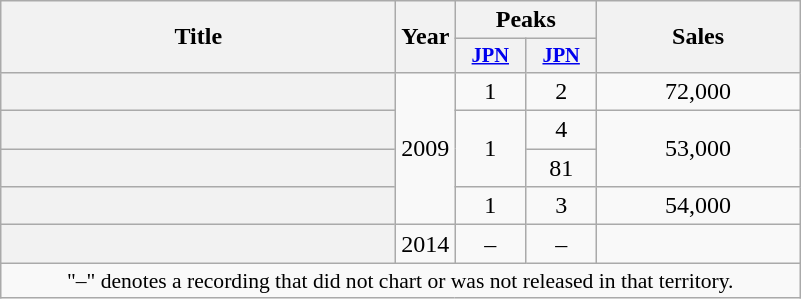<table class="wikitable plainrowheaders" style="text-align: center;" border="1">
<tr>
<th rowspan="2" scope="col" style="width:16em;">Title</th>
<th rowspan="2" scope="col" style="width:1em;">Year</th>
<th colspan="2" scope="col">Peaks</th>
<th rowspan="2" scope="col" style="width:8em;">Sales</th>
</tr>
<tr>
<th scope="col" style="width:3em;font-size:85%;"><a href='#'>JPN</a><br></th>
<th scope="col" style="width:3em;font-size:85%;"><a href='#'>JPN </a><br></th>
</tr>
<tr>
<th scope="row"></th>
<td rowspan="4">2009</td>
<td>1</td>
<td>2</td>
<td>72,000</td>
</tr>
<tr>
<th scope="row"></th>
<td rowspan="2">1</td>
<td>4</td>
<td rowspan="2">53,000</td>
</tr>
<tr>
<th scope="row"></th>
<td>81</td>
</tr>
<tr>
<th scope="row"></th>
<td>1</td>
<td>3</td>
<td>54,000</td>
</tr>
<tr>
<th scope="row"></th>
<td>2014</td>
<td>–</td>
<td>–</td>
<td></td>
</tr>
<tr>
<td colspan="5" align="center" style="font-size:90%;">"–" denotes a recording that did not chart or was not released in that territory.</td>
</tr>
</table>
